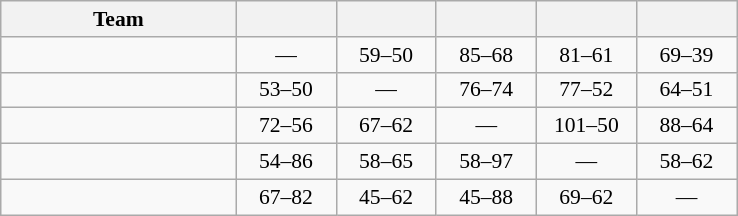<table class=wikitable style="font-size:90%">
<tr>
<th width=150 bgcolor=#F0F0F0 align=left>Team</th>
<th width=60></th>
<th width=60></th>
<th width=60></th>
<th width=60></th>
<th width=60></th>
</tr>
<tr align=center>
<td align=left></td>
<td> —</td>
<td>59–50</td>
<td>85–68</td>
<td>81–61</td>
<td>69–39</td>
</tr>
<tr align=center>
<td align=left></td>
<td>53–50</td>
<td>—</td>
<td>76–74</td>
<td>77–52</td>
<td>64–51</td>
</tr>
<tr align=center>
<td align=left></td>
<td>72–56</td>
<td>67–62</td>
<td>—</td>
<td>101–50</td>
<td>88–64</td>
</tr>
<tr align=center>
<td align=left></td>
<td>54–86</td>
<td>58–65</td>
<td>58–97</td>
<td>—</td>
<td>58–62</td>
</tr>
<tr align=center>
<td align=left></td>
<td>67–82</td>
<td>45–62</td>
<td>45–88</td>
<td>69–62</td>
<td>—</td>
</tr>
</table>
